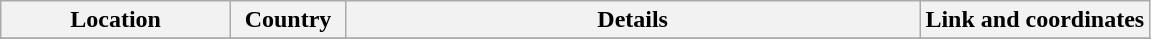<table class="wikitable">
<tr>
<th style="width:20%;">Location</th>
<th style="width:10%;">Country</th>
<th style="width:50%;">Details</th>
<th style="width:20%;">Link and coordinates</th>
</tr>
<tr>
</tr>
</table>
